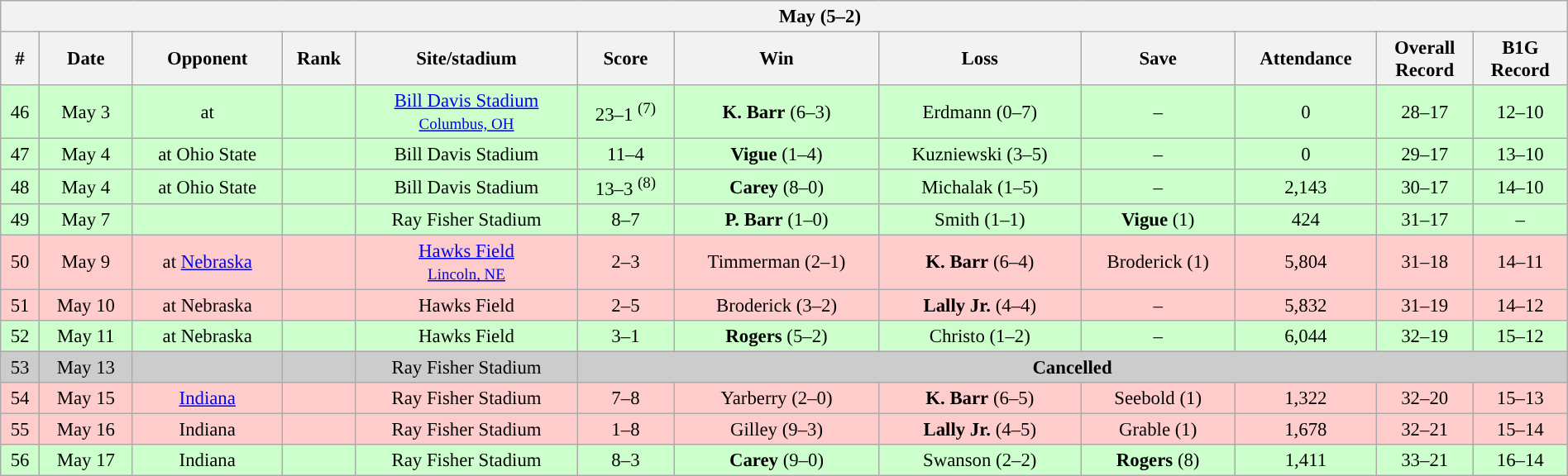<table class="wikitable collapsible collapsed" style="margin:auto; width:100%; text-align:center; font-size:95%">
<tr>
<th colspan=12 style="padding-left:4em;">May (5–2)</th>
</tr>
<tr>
<th>#</th>
<th>Date</th>
<th>Opponent</th>
<th>Rank</th>
<th>Site/stadium</th>
<th>Score</th>
<th>Win</th>
<th>Loss</th>
<th>Save</th>
<th>Attendance</th>
<th>Overall<br>Record</th>
<th>B1G<br>Record</th>
</tr>
<tr align="center" bgcolor="ccffcc">
<td>46</td>
<td>May 3</td>
<td>at </td>
<td></td>
<td><a href='#'>Bill Davis Stadium</a><br><small><a href='#'>Columbus, OH</a></small></td>
<td>23–1 <sup>(7)</sup></td>
<td><strong>K. Barr</strong> (6–3)</td>
<td>Erdmann (0–7)</td>
<td>–</td>
<td>0</td>
<td>28–17</td>
<td>12–10</td>
</tr>
<tr align="center" bgcolor="ccffcc">
<td>47</td>
<td>May 4</td>
<td>at Ohio State</td>
<td></td>
<td>Bill Davis Stadium</td>
<td>11–4</td>
<td><strong>Vigue</strong> (1–4)</td>
<td>Kuzniewski (3–5)</td>
<td>–</td>
<td>0</td>
<td>29–17</td>
<td>13–10</td>
</tr>
<tr align="center" bgcolor="ccffcc">
<td>48</td>
<td>May 4</td>
<td>at Ohio State</td>
<td></td>
<td>Bill Davis Stadium</td>
<td>13–3 <sup>(8)</sup></td>
<td><strong>Carey</strong> (8–0)</td>
<td>Michalak (1–5)</td>
<td>–</td>
<td>2,143</td>
<td>30–17</td>
<td>14–10</td>
</tr>
<tr align="center" bgcolor="ccffcc">
<td>49</td>
<td>May 7</td>
<td></td>
<td></td>
<td>Ray Fisher Stadium</td>
<td>8–7</td>
<td><strong>P. Barr</strong> (1–0)</td>
<td>Smith (1–1)</td>
<td><strong>Vigue</strong> (1)</td>
<td>424</td>
<td>31–17</td>
<td>–</td>
</tr>
<tr align="center" bgcolor="ffcccc">
<td>50</td>
<td>May 9</td>
<td>at <a href='#'>Nebraska</a></td>
<td></td>
<td><a href='#'>Hawks Field</a><br><small><a href='#'>Lincoln, NE</a></small></td>
<td>2–3</td>
<td>Timmerman (2–1)</td>
<td><strong>K. Barr</strong> (6–4)</td>
<td>Broderick (1)</td>
<td>5,804</td>
<td>31–18</td>
<td>14–11</td>
</tr>
<tr align="center" bgcolor="ffcccc">
<td>51</td>
<td>May 10</td>
<td>at Nebraska</td>
<td></td>
<td>Hawks Field</td>
<td>2–5</td>
<td>Broderick (3–2)</td>
<td><strong>Lally Jr.</strong> (4–4)</td>
<td>–</td>
<td>5,832</td>
<td>31–19</td>
<td>14–12</td>
</tr>
<tr align="center" bgcolor="ccffcc">
<td>52</td>
<td>May 11</td>
<td>at Nebraska</td>
<td></td>
<td>Hawks Field</td>
<td>3–1</td>
<td><strong>Rogers</strong> (5–2)</td>
<td>Christo (1–2)</td>
<td>–</td>
<td>6,044</td>
<td>32–19</td>
<td>15–12</td>
</tr>
<tr align="center" bgcolor="cccccc">
<td>53</td>
<td>May 13</td>
<td></td>
<td></td>
<td>Ray Fisher Stadium</td>
<td colspan="7"><strong>Cancelled</strong></td>
</tr>
<tr align="center" bgcolor="ffcccc">
<td>54</td>
<td>May 15</td>
<td><a href='#'>Indiana</a></td>
<td></td>
<td>Ray Fisher Stadium</td>
<td>7–8</td>
<td>Yarberry (2–0)</td>
<td><strong>K. Barr</strong> (6–5)</td>
<td>Seebold (1)</td>
<td>1,322</td>
<td>32–20</td>
<td>15–13</td>
</tr>
<tr align="center" bgcolor="ffcccc">
<td>55</td>
<td>May 16</td>
<td>Indiana</td>
<td></td>
<td>Ray Fisher Stadium</td>
<td>1–8</td>
<td>Gilley (9–3)</td>
<td><strong>Lally Jr.</strong> (4–5)</td>
<td>Grable (1)</td>
<td>1,678</td>
<td>32–21</td>
<td>15–14</td>
</tr>
<tr align="center" bgcolor="ccffcc">
<td>56</td>
<td>May 17</td>
<td>Indiana</td>
<td></td>
<td>Ray Fisher Stadium</td>
<td>8–3</td>
<td><strong>Carey</strong> (9–0)</td>
<td>Swanson (2–2)</td>
<td><strong>Rogers</strong> (8)</td>
<td>1,411</td>
<td>33–21</td>
<td>16–14</td>
</tr>
</table>
